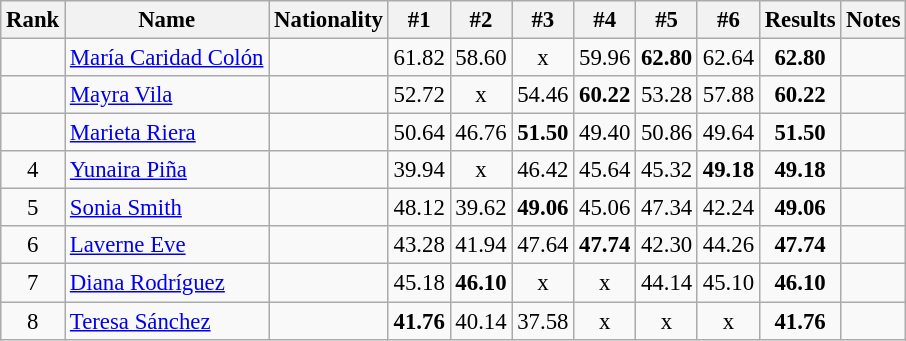<table class="wikitable sortable" style="text-align:center;font-size:95%">
<tr>
<th>Rank</th>
<th>Name</th>
<th>Nationality</th>
<th>#1</th>
<th>#2</th>
<th>#3</th>
<th>#4</th>
<th>#5</th>
<th>#6</th>
<th>Results</th>
<th>Notes</th>
</tr>
<tr>
<td></td>
<td align=left><a href='#'>María Caridad Colón</a></td>
<td align=left></td>
<td>61.82</td>
<td>58.60</td>
<td>x</td>
<td>59.96</td>
<td><strong>62.80</strong></td>
<td>62.64</td>
<td><strong>62.80</strong></td>
<td></td>
</tr>
<tr>
<td></td>
<td align=left><a href='#'>Mayra Vila</a></td>
<td align=left></td>
<td>52.72</td>
<td>x</td>
<td>54.46</td>
<td><strong>60.22</strong></td>
<td>53.28</td>
<td>57.88</td>
<td><strong>60.22</strong></td>
<td></td>
</tr>
<tr>
<td></td>
<td align=left><a href='#'>Marieta Riera</a></td>
<td align=left></td>
<td>50.64</td>
<td>46.76</td>
<td><strong>51.50</strong></td>
<td>49.40</td>
<td>50.86</td>
<td>49.64</td>
<td><strong>51.50</strong></td>
<td></td>
</tr>
<tr>
<td>4</td>
<td align=left><a href='#'>Yunaira Piña</a></td>
<td align=left></td>
<td>39.94</td>
<td>x</td>
<td>46.42</td>
<td>45.64</td>
<td>45.32</td>
<td><strong>49.18</strong></td>
<td><strong>49.18</strong></td>
<td></td>
</tr>
<tr>
<td>5</td>
<td align=left><a href='#'>Sonia Smith</a></td>
<td align=left></td>
<td>48.12</td>
<td>39.62</td>
<td><strong>49.06</strong></td>
<td>45.06</td>
<td>47.34</td>
<td>42.24</td>
<td><strong>49.06</strong></td>
<td></td>
</tr>
<tr>
<td>6</td>
<td align=left><a href='#'>Laverne Eve</a></td>
<td align=left></td>
<td>43.28</td>
<td>41.94</td>
<td>47.64</td>
<td><strong>47.74</strong></td>
<td>42.30</td>
<td>44.26</td>
<td><strong>47.74</strong></td>
<td></td>
</tr>
<tr>
<td>7</td>
<td align=left><a href='#'>Diana Rodríguez</a></td>
<td align=left></td>
<td>45.18</td>
<td><strong>46.10</strong></td>
<td>x</td>
<td>x</td>
<td>44.14</td>
<td>45.10</td>
<td><strong>46.10</strong></td>
<td></td>
</tr>
<tr>
<td>8</td>
<td align=left><a href='#'>Teresa Sánchez</a></td>
<td align=left></td>
<td><strong>41.76</strong></td>
<td>40.14</td>
<td>37.58</td>
<td>x</td>
<td>x</td>
<td>x</td>
<td><strong>41.76</strong></td>
<td></td>
</tr>
</table>
